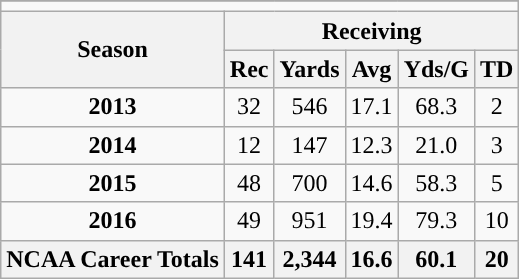<table class=wikitable style="text-align:center;">
<tr>
</tr>
<tr>
<td ! colspan="10"></td>
</tr>
<tr>
<th rowspan=2>Season</th>
<th colspan=5>Receiving</th>
</tr>
<tr>
<th>Rec</th>
<th>Yards</th>
<th>Avg</th>
<th>Yds/G</th>
<th>TD</th>
</tr>
<tr>
<td><strong>2013</strong></td>
<td>32</td>
<td>546</td>
<td>17.1</td>
<td>68.3</td>
<td>2</td>
</tr>
<tr>
<td><strong>2014</strong></td>
<td>12</td>
<td>147</td>
<td>12.3</td>
<td>21.0</td>
<td>3</td>
</tr>
<tr>
<td><strong>2015</strong></td>
<td>48</td>
<td>700</td>
<td>14.6</td>
<td>58.3</td>
<td>5</td>
</tr>
<tr>
<td><strong>2016</strong></td>
<td>49</td>
<td>951</td>
<td>19.4</td>
<td>79.3</td>
<td>10</td>
</tr>
<tr>
<th>NCAA Career Totals</th>
<th>141</th>
<th>2,344</th>
<th>16.6</th>
<th>60.1</th>
<th>20</th>
</tr>
</table>
